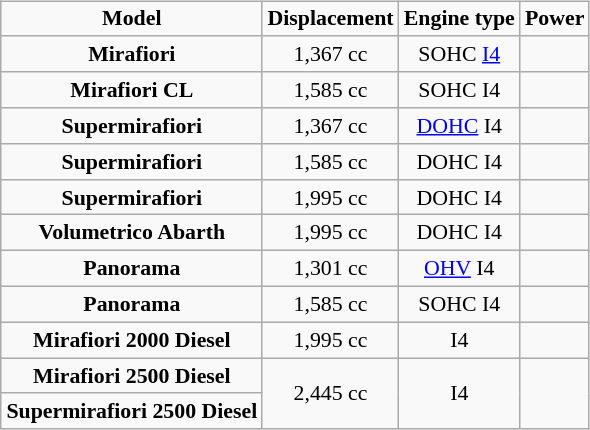<table class="wikitable"  align="right" style="text-align:center; font-size:91%;">
<tr>
<td><strong>Model</strong></td>
<td><strong>Displacement</strong></td>
<td><strong>Engine type</strong></td>
<td><strong>Power</strong></td>
</tr>
<tr ---->
<td><strong>Mirafiori</strong></td>
<td>1,367 cc</td>
<td>SOHC <a href='#'>I4</a></td>
<td></td>
</tr>
<tr ---->
<td><strong>Mirafiori CL</strong></td>
<td>1,585 cc</td>
<td>SOHC I4</td>
<td></td>
</tr>
<tr ---->
<td><strong>Supermirafiori</strong></td>
<td>1,367 cc</td>
<td><a href='#'>DOHC</a> I4</td>
<td></td>
</tr>
<tr ---->
<td><strong>Supermirafiori</strong></td>
<td>1,585 cc</td>
<td>DOHC I4</td>
<td></td>
</tr>
<tr ---->
<td><strong>Supermirafiori</strong></td>
<td>1,995 cc</td>
<td>DOHC I4</td>
<td></td>
</tr>
<tr ---->
<td><strong>Volumetrico Abarth</strong></td>
<td>1,995 cc</td>
<td>DOHC I4</td>
<td></td>
</tr>
<tr ---->
<td><strong>Panorama</strong></td>
<td>1,301 cc</td>
<td><a href='#'>OHV</a> I4</td>
<td></td>
</tr>
<tr ---->
<td><strong>Panorama</strong></td>
<td>1,585 cc</td>
<td>SOHC I4</td>
<td></td>
</tr>
<tr ---->
<td><strong>Mirafiori 2000 Diesel</strong></td>
<td>1,995 cc</td>
<td>I4</td>
<td></td>
</tr>
<tr ---->
<td><strong>Mirafiori 2500 Diesel</strong></td>
<td rowspan=2>2,445 cc</td>
<td rowspan=2>I4</td>
<td rowspan=2></td>
</tr>
<tr>
<td><strong>Supermirafiori 2500 Diesel</strong></td>
</tr>
</table>
